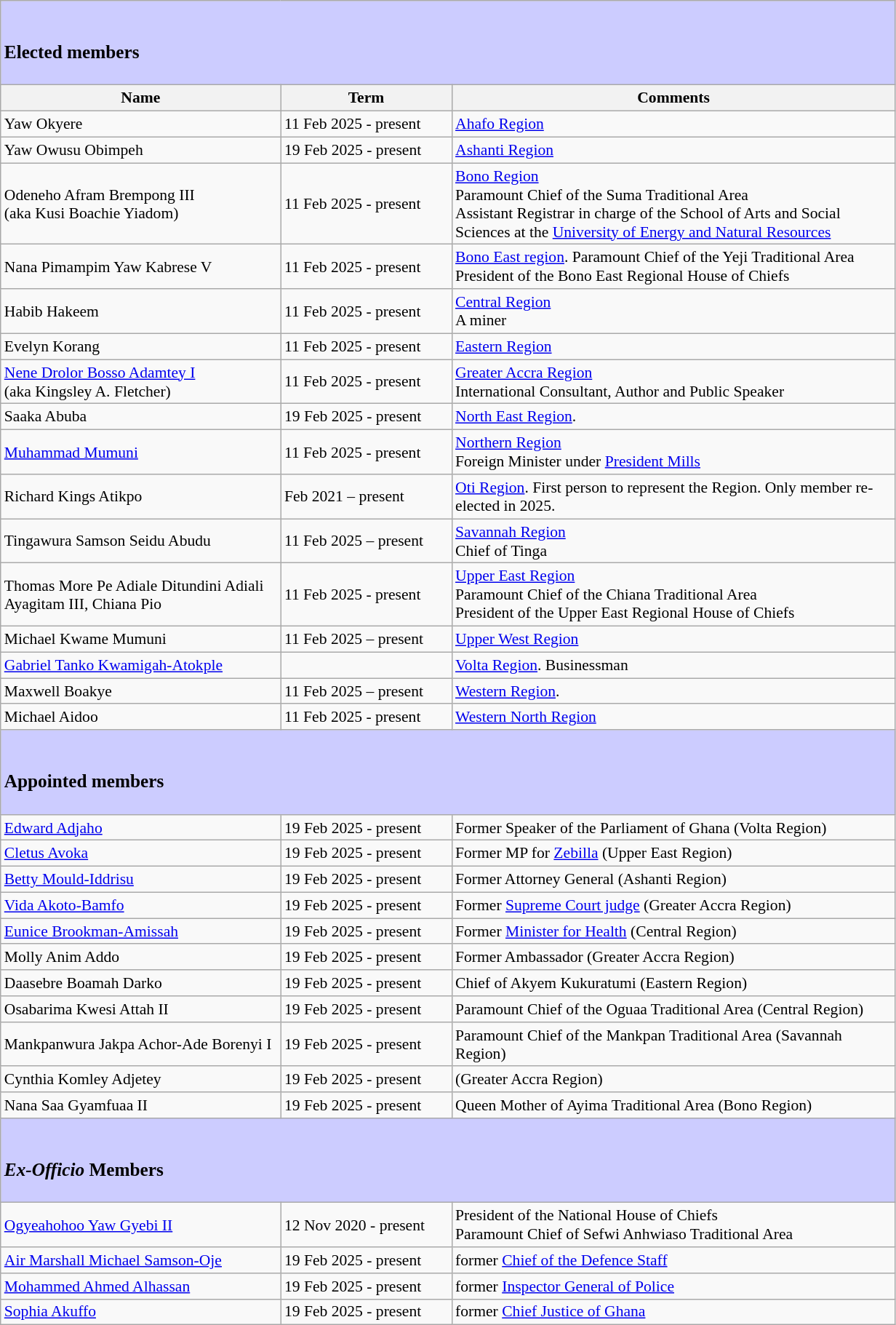<table class="wikitable" style="font-size:90%; text-align:left;">
<tr>
<td colspan=3 bgcolor=ccccff><br><h3>Elected members</h3></td>
</tr>
<tr>
<th width=250>Name</th>
<th width=150>Term</th>
<th width=400>Comments</th>
</tr>
<tr>
<td>Yaw Okyere</td>
<td>11 Feb 2025 - present</td>
<td><a href='#'>Ahafo Region</a></td>
</tr>
<tr>
<td>Yaw Owusu Obimpeh</td>
<td>19 Feb 2025 - present</td>
<td><a href='#'>Ashanti Region</a><br></td>
</tr>
<tr>
<td>Odeneho Afram Brempong III<br>(aka Kusi Boachie Yiadom)</td>
<td>11 Feb 2025 - present</td>
<td><a href='#'>Bono Region</a><br>Paramount Chief of the Suma Traditional Area<br>Assistant Registrar in charge of the School of Arts and Social Sciences at the <a href='#'>University of Energy and Natural Resources</a></td>
</tr>
<tr>
<td>Nana Pimampim Yaw Kabrese   V</td>
<td>11 Feb 2025 - present</td>
<td><a href='#'>Bono East region</a>. Paramount Chief of the Yeji Traditional Area<br>President of the Bono East Regional House of Chiefs</td>
</tr>
<tr>
<td>Habib Hakeem</td>
<td>11 Feb 2025 - present</td>
<td><a href='#'>Central Region</a><br> A miner</td>
</tr>
<tr>
<td>Evelyn Korang</td>
<td>11 Feb 2025 - present</td>
<td><a href='#'>Eastern Region</a></td>
</tr>
<tr>
<td><a href='#'>Nene Drolor Bosso Adamtey I</a><br>(aka Kingsley A. Fletcher)</td>
<td>11 Feb 2025 - present</td>
<td><a href='#'>Greater Accra Region</a><br> International Consultant, Author and Public Speaker</td>
</tr>
<tr>
<td>Saaka Abuba</td>
<td>19 Feb 2025 - present</td>
<td><a href='#'>North East Region</a>.</td>
</tr>
<tr>
<td><a href='#'>Muhammad Mumuni</a></td>
<td>11 Feb 2025 - present</td>
<td><a href='#'>Northern Region</a><br>Foreign Minister under <a href='#'>President Mills</a></td>
</tr>
<tr>
<td>Richard Kings Atikpo</td>
<td>Feb 2021 – present</td>
<td><a href='#'>Oti Region</a>. First person to represent the Region. Only member re-elected in 2025.</td>
</tr>
<tr>
<td>Tingawura Samson Seidu Abudu</td>
<td>11 Feb 2025 – present</td>
<td><a href='#'>Savannah Region</a> <br>Chief of Tinga</td>
</tr>
<tr>
<td>Thomas More Pe Adiale Ditundini Adiali Ayagitam III, Chiana Pio</td>
<td>11 Feb 2025 - present</td>
<td><a href='#'>Upper East Region</a><br>Paramount Chief of the Chiana Traditional Area<br>President of the Upper East Regional House of Chiefs</td>
</tr>
<tr>
<td>Michael Kwame Mumuni</td>
<td>11 Feb 2025 – present</td>
<td><a href='#'>Upper West Region</a></td>
</tr>
<tr>
<td><a href='#'>Gabriel Tanko Kwamigah-Atokple</a></td>
<td></td>
<td><a href='#'>Volta Region</a>. Businessman</td>
</tr>
<tr>
<td>Maxwell Boakye</td>
<td>11 Feb 2025 – present</td>
<td><a href='#'>Western Region</a>.</td>
</tr>
<tr>
<td>Michael Aidoo</td>
<td>11 Feb 2025 - present</td>
<td><a href='#'>Western North Region</a></td>
</tr>
<tr>
<td colspan=3 bgcolor=ccccff><br><h3>Appointed members</h3></td>
</tr>
<tr>
<td><a href='#'>Edward Adjaho</a></td>
<td>19 Feb 2025 - present</td>
<td>Former Speaker of the Parliament of Ghana (Volta Region)</td>
</tr>
<tr>
<td><a href='#'>Cletus Avoka</a></td>
<td>19 Feb 2025 - present</td>
<td>Former MP for <a href='#'>Zebilla</a> (Upper East Region)</td>
</tr>
<tr>
<td><a href='#'>Betty Mould-Iddrisu</a></td>
<td>19 Feb 2025 - present</td>
<td>Former Attorney General (Ashanti Region)</td>
</tr>
<tr>
<td><a href='#'>Vida Akoto-Bamfo</a></td>
<td>19 Feb 2025 - present</td>
<td>Former <a href='#'>Supreme Court judge</a> (Greater Accra Region)</td>
</tr>
<tr>
<td><a href='#'>Eunice Brookman-Amissah</a></td>
<td>19 Feb 2025 - present</td>
<td>Former <a href='#'>Minister for Health</a> (Central Region)</td>
</tr>
<tr>
<td>Molly Anim Addo</td>
<td>19 Feb 2025 - present</td>
<td>Former Ambassador (Greater Accra Region)</td>
</tr>
<tr>
<td>Daasebre Boamah Darko</td>
<td>19 Feb 2025 - present</td>
<td>Chief of Akyem Kukuratumi (Eastern Region)</td>
</tr>
<tr>
<td>Osabarima Kwesi Attah II</td>
<td>19 Feb 2025 - present</td>
<td>Paramount Chief of the Oguaa Traditional Area (Central Region)</td>
</tr>
<tr>
<td>Mankpanwura Jakpa Achor-Ade Borenyi I</td>
<td>19 Feb 2025 - present</td>
<td>Paramount Chief of the Mankpan Traditional Area (Savannah Region)</td>
</tr>
<tr>
<td>Cynthia Komley Adjetey</td>
<td>19 Feb 2025 - present</td>
<td>(Greater Accra Region)</td>
</tr>
<tr>
<td>Nana Saa Gyamfuaa II</td>
<td>19 Feb 2025 - present</td>
<td>Queen Mother of Ayima Traditional Area (Bono Region)</td>
</tr>
<tr>
<td colspan=3 bgcolor=ccccff><br><h3><em>Ex-Officio</em> Members</h3></td>
</tr>
<tr>
<td><a href='#'>Ogyeahohoo Yaw Gyebi II</a></td>
<td>12 Nov 2020 - present</td>
<td>President of the National House of Chiefs<br>Paramount Chief of Sefwi Anhwiaso Traditional Area</td>
</tr>
<tr>
<td><a href='#'>Air Marshall Michael Samson-Oje</a></td>
<td>19 Feb 2025 - present</td>
<td>former <a href='#'>Chief of the Defence Staff</a></td>
</tr>
<tr>
<td><a href='#'>Mohammed Ahmed Alhassan</a></td>
<td>19 Feb 2025 - present</td>
<td>former <a href='#'>Inspector General of Police</a></td>
</tr>
<tr>
<td><a href='#'>Sophia Akuffo</a></td>
<td>19 Feb 2025 - present</td>
<td>former <a href='#'>Chief Justice of Ghana</a></td>
</tr>
</table>
